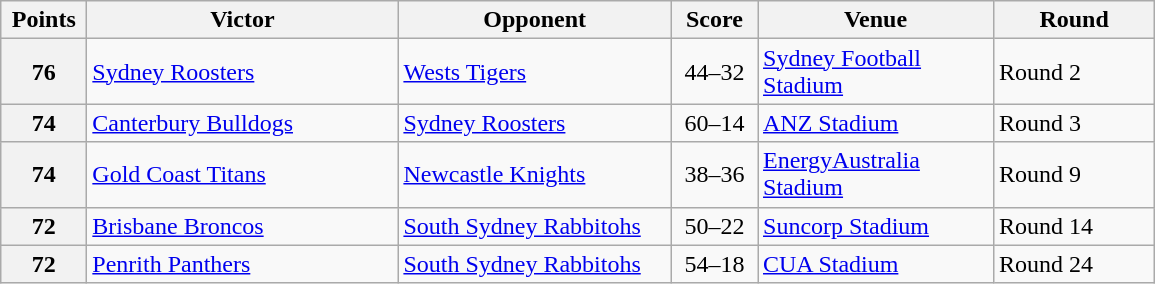<table class="wikitable" style="text-align:left;">
<tr>
<th width=50>Points</th>
<th width=200>Victor</th>
<th width=175>Opponent</th>
<th width=50>Score</th>
<th width=150>Venue</th>
<th width=100>Round</th>
</tr>
<tr>
<th>76</th>
<td> <a href='#'>Sydney Roosters</a></td>
<td><a href='#'>Wests Tigers</a></td>
<td align=center>44–32</td>
<td><a href='#'>Sydney Football Stadium</a></td>
<td>Round 2</td>
</tr>
<tr>
<th>74</th>
<td> <a href='#'>Canterbury Bulldogs</a></td>
<td><a href='#'>Sydney Roosters</a></td>
<td align=center>60–14</td>
<td><a href='#'>ANZ Stadium</a></td>
<td>Round 3</td>
</tr>
<tr>
<th>74</th>
<td> <a href='#'>Gold Coast Titans</a></td>
<td><a href='#'>Newcastle Knights</a></td>
<td align=center>38–36</td>
<td><a href='#'>EnergyAustralia Stadium</a></td>
<td>Round 9</td>
</tr>
<tr>
<th>72</th>
<td> <a href='#'>Brisbane Broncos</a></td>
<td><a href='#'>South Sydney Rabbitohs</a></td>
<td align=center>50–22</td>
<td><a href='#'>Suncorp Stadium</a></td>
<td>Round 14</td>
</tr>
<tr>
<th>72</th>
<td> <a href='#'>Penrith Panthers</a></td>
<td><a href='#'>South Sydney Rabbitohs</a></td>
<td align=center>54–18</td>
<td><a href='#'>CUA Stadium</a></td>
<td>Round 24</td>
</tr>
</table>
